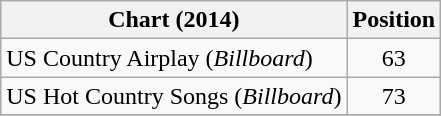<table class="wikitable sortable">
<tr>
<th scope="col">Chart (2014)</th>
<th scope="col">Position</th>
</tr>
<tr>
<td>US Country Airplay (<em>Billboard</em>)</td>
<td align="center">63</td>
</tr>
<tr>
<td>US Hot Country Songs (<em>Billboard</em>)</td>
<td align="center">73</td>
</tr>
<tr>
</tr>
</table>
